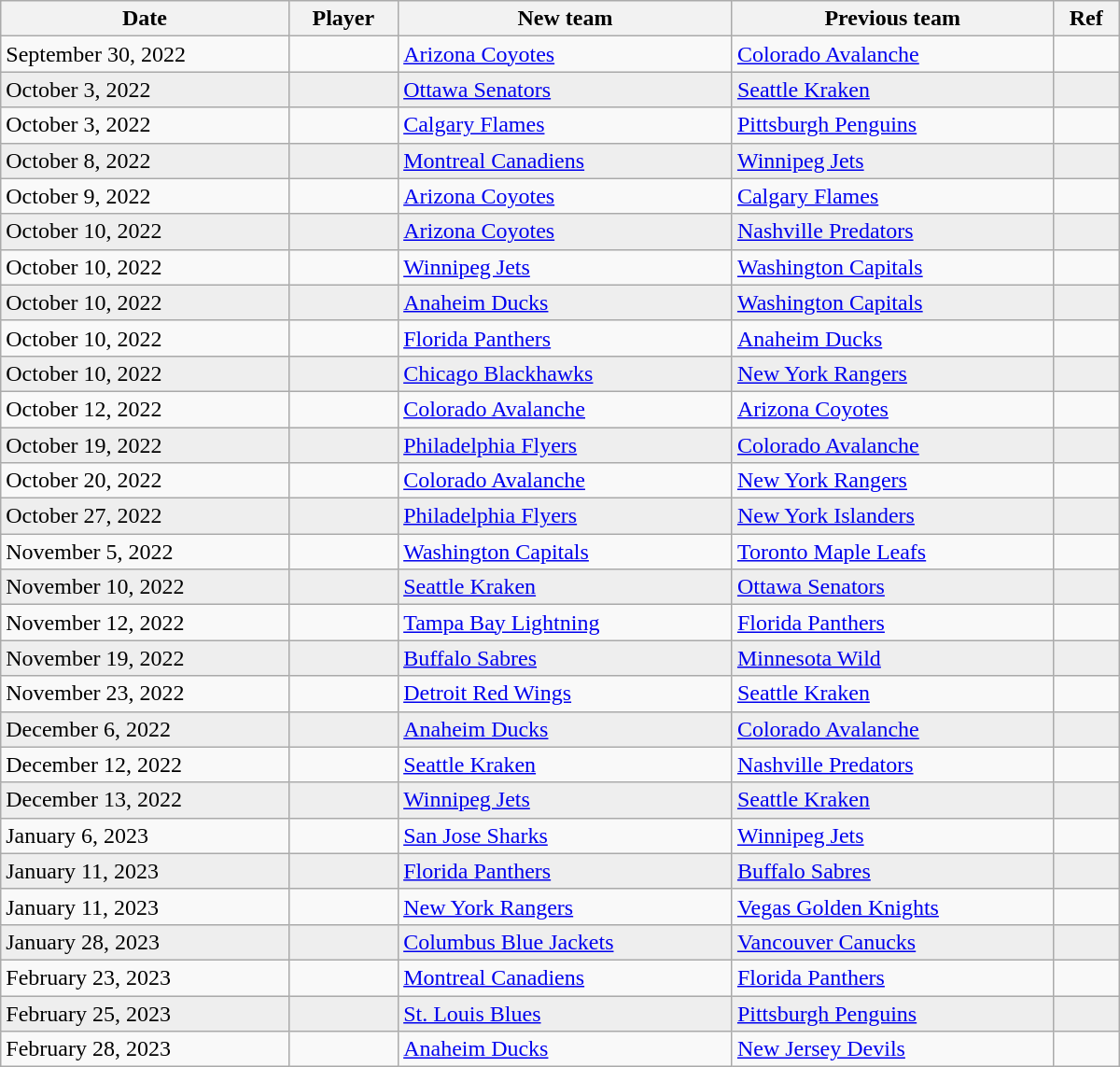<table class="wikitable sortable" style="border:1px solid #999999; width:800px;">
<tr>
<th>Date</th>
<th>Player</th>
<th>New team</th>
<th>Previous team</th>
<th>Ref</th>
</tr>
<tr>
<td>September 30, 2022</td>
<td></td>
<td><a href='#'>Arizona Coyotes</a></td>
<td><a href='#'>Colorado Avalanche</a></td>
<td></td>
</tr>
<tr bgcolor="eeeeee">
<td>October 3, 2022</td>
<td></td>
<td><a href='#'>Ottawa Senators</a></td>
<td><a href='#'>Seattle Kraken</a></td>
<td></td>
</tr>
<tr>
<td>October 3, 2022</td>
<td></td>
<td><a href='#'>Calgary Flames</a></td>
<td><a href='#'>Pittsburgh Penguins</a></td>
<td></td>
</tr>
<tr bgcolor="eeeeee">
<td>October 8, 2022</td>
<td></td>
<td><a href='#'>Montreal Canadiens</a></td>
<td><a href='#'>Winnipeg Jets</a></td>
<td></td>
</tr>
<tr>
<td>October 9, 2022</td>
<td></td>
<td><a href='#'>Arizona Coyotes</a></td>
<td><a href='#'>Calgary Flames</a></td>
<td></td>
</tr>
<tr bgcolor="eeeeee">
<td>October 10, 2022</td>
<td></td>
<td><a href='#'>Arizona Coyotes</a></td>
<td><a href='#'>Nashville Predators</a></td>
<td></td>
</tr>
<tr>
<td>October 10, 2022</td>
<td></td>
<td><a href='#'>Winnipeg Jets</a></td>
<td><a href='#'>Washington Capitals</a></td>
<td></td>
</tr>
<tr bgcolor="eeeeee">
<td>October 10, 2022</td>
<td></td>
<td><a href='#'>Anaheim Ducks</a></td>
<td><a href='#'>Washington Capitals</a></td>
<td></td>
</tr>
<tr>
<td>October 10, 2022</td>
<td></td>
<td><a href='#'>Florida Panthers</a></td>
<td><a href='#'>Anaheim Ducks</a></td>
<td></td>
</tr>
<tr bgcolor="eeeeee">
<td>October 10, 2022</td>
<td></td>
<td><a href='#'>Chicago Blackhawks</a></td>
<td><a href='#'>New York Rangers</a></td>
<td></td>
</tr>
<tr>
<td>October 12, 2022</td>
<td></td>
<td><a href='#'>Colorado Avalanche</a></td>
<td><a href='#'>Arizona Coyotes</a></td>
<td></td>
</tr>
<tr bgcolor="eeeeee">
<td>October 19, 2022</td>
<td></td>
<td><a href='#'>Philadelphia Flyers</a></td>
<td><a href='#'>Colorado Avalanche</a></td>
<td></td>
</tr>
<tr>
<td>October 20, 2022</td>
<td></td>
<td><a href='#'>Colorado Avalanche</a></td>
<td><a href='#'>New York Rangers</a></td>
<td></td>
</tr>
<tr bgcolor="eeeeee">
<td>October 27, 2022</td>
<td></td>
<td><a href='#'>Philadelphia Flyers</a></td>
<td><a href='#'>New York Islanders</a></td>
<td></td>
</tr>
<tr>
<td>November 5, 2022</td>
<td></td>
<td><a href='#'>Washington Capitals</a></td>
<td><a href='#'>Toronto Maple Leafs</a></td>
<td></td>
</tr>
<tr bgcolor="eeeeee">
<td>November 10, 2022</td>
<td></td>
<td><a href='#'>Seattle Kraken</a></td>
<td><a href='#'>Ottawa Senators</a></td>
<td></td>
</tr>
<tr>
<td>November 12, 2022</td>
<td></td>
<td><a href='#'>Tampa Bay Lightning</a></td>
<td><a href='#'>Florida Panthers</a></td>
<td></td>
</tr>
<tr bgcolor="eeeeee">
<td>November 19, 2022</td>
<td></td>
<td><a href='#'>Buffalo Sabres</a></td>
<td><a href='#'>Minnesota Wild</a></td>
<td></td>
</tr>
<tr>
<td>November 23, 2022</td>
<td></td>
<td><a href='#'>Detroit Red Wings</a></td>
<td><a href='#'>Seattle Kraken</a></td>
<td></td>
</tr>
<tr bgcolor="eeeeee">
<td>December 6, 2022</td>
<td></td>
<td><a href='#'>Anaheim Ducks</a></td>
<td><a href='#'>Colorado Avalanche</a></td>
<td></td>
</tr>
<tr>
<td>December 12, 2022</td>
<td></td>
<td><a href='#'>Seattle Kraken</a></td>
<td><a href='#'>Nashville Predators</a></td>
<td></td>
</tr>
<tr bgcolor="#eeeeee">
<td>December 13, 2022</td>
<td></td>
<td><a href='#'>Winnipeg Jets</a></td>
<td><a href='#'>Seattle Kraken</a></td>
<td></td>
</tr>
<tr>
<td>January 6, 2023</td>
<td></td>
<td><a href='#'>San Jose Sharks</a></td>
<td><a href='#'>Winnipeg Jets</a></td>
<td></td>
</tr>
<tr bgcolor="#eeeeee">
<td>January 11, 2023</td>
<td></td>
<td><a href='#'>Florida Panthers</a></td>
<td><a href='#'>Buffalo Sabres</a></td>
<td></td>
</tr>
<tr>
<td>January 11, 2023</td>
<td></td>
<td><a href='#'>New York Rangers</a></td>
<td><a href='#'>Vegas Golden Knights</a></td>
<td></td>
</tr>
<tr bgcolor="#eeeeee">
<td>January 28, 2023</td>
<td></td>
<td><a href='#'>Columbus Blue Jackets</a></td>
<td><a href='#'>Vancouver Canucks</a></td>
<td></td>
</tr>
<tr>
<td>February 23, 2023</td>
<td></td>
<td><a href='#'>Montreal Canadiens</a></td>
<td><a href='#'>Florida Panthers</a></td>
<td></td>
</tr>
<tr bgcolor="#eeeeee">
<td>February 25, 2023</td>
<td></td>
<td><a href='#'>St. Louis Blues</a></td>
<td><a href='#'>Pittsburgh Penguins</a></td>
<td></td>
</tr>
<tr>
<td>February 28, 2023</td>
<td></td>
<td><a href='#'>Anaheim Ducks</a></td>
<td><a href='#'>New Jersey Devils</a></td>
<td></td>
</tr>
</table>
